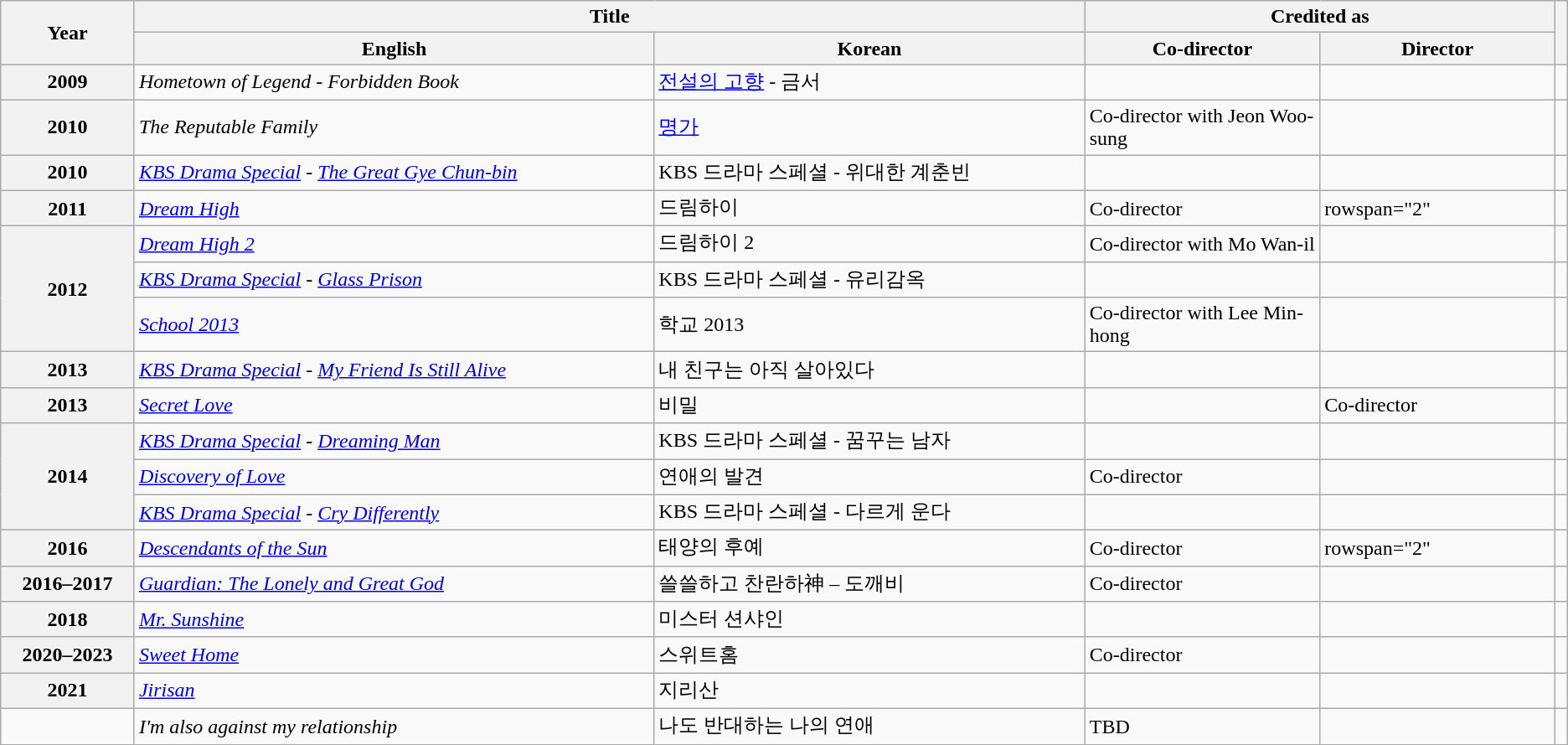<table class="wikitable sortable plainrowheaders">
<tr>
<th rowspan="2">Year</th>
<th colspan="2">Title</th>
<th colspan="2">Credited as</th>
<th rowspan="2" class="unsortable"></th>
</tr>
<tr>
<th>English</th>
<th>Korean</th>
<th width="15%">Co-director</th>
<th width="15%">Director</th>
</tr>
<tr>
<th scope="row">2009</th>
<td><em>Hometown of Legend - Forbidden Book</em></td>
<td><a href='#'>전설의 고향</a> - 금서</td>
<td></td>
<td></td>
<td></td>
</tr>
<tr>
<th scope="row">2010</th>
<td><em>The Reputable Family</em></td>
<td><a href='#'>명가</a></td>
<td>Co-director with Jeon Woo-sung</td>
<td></td>
<td></td>
</tr>
<tr>
<th scope="row">2010</th>
<td><em><a href='#'>KBS Drama Special</a> - <a href='#'>The Great Gye Chun-bin</a></em></td>
<td>KBS 드라마 스페셜 - 위대한 계춘빈</td>
<td></td>
<td></td>
<td></td>
</tr>
<tr>
<th scope="row">2011</th>
<td><em><a href='#'>Dream High</a></em></td>
<td>드림하이</td>
<td>Co-director</td>
<td>rowspan="2" </td>
<td></td>
</tr>
<tr>
<th rowspan="3" scope="row">2012</th>
<td><em><a href='#'>Dream High 2</a></em></td>
<td>드림하이 2</td>
<td>Co-director with Mo Wan-il</td>
<td></td>
</tr>
<tr>
<td><em><a href='#'>KBS Drama Special</a> - <a href='#'>Glass Prison</a></em></td>
<td>KBS 드라마 스페셜 - 유리감옥</td>
<td></td>
<td></td>
<td></td>
</tr>
<tr>
<td><em><a href='#'>School 2013</a></em></td>
<td>학교 2013</td>
<td>Co-director with Lee Min-hong</td>
<td></td>
<td></td>
</tr>
<tr>
<th scope="row">2013</th>
<td><em><a href='#'>KBS Drama Special</a> - <a href='#'>My Friend Is Still Alive</a></em></td>
<td>내 친구는 아직 살아있다</td>
<td></td>
<td></td>
<td></td>
</tr>
<tr>
<th scope="row">2013</th>
<td><em><a href='#'>Secret Love</a></em></td>
<td>비밀</td>
<td></td>
<td>Co-director</td>
<td></td>
</tr>
<tr>
<th rowspan="3" scope="row">2014</th>
<td><em><a href='#'>KBS Drama Special</a> - <a href='#'>Dreaming Man</a></em></td>
<td>KBS 드라마 스페셜 - 꿈꾸는 남자</td>
<td></td>
<td></td>
<td></td>
</tr>
<tr>
<td><em><a href='#'>Discovery of Love</a></em></td>
<td>연애의 발견</td>
<td>Co-director</td>
<td></td>
<td></td>
</tr>
<tr>
<td><em><a href='#'>KBS Drama Special</a> - <a href='#'>Cry Differently</a></em></td>
<td>KBS 드라마 스페셜 - 다르게 운다</td>
<td></td>
<td></td>
<td></td>
</tr>
<tr>
<th scope="row">2016</th>
<td><em><a href='#'>Descendants of the Sun</a></em></td>
<td>태양의 후예</td>
<td>Co-director</td>
<td>rowspan="2" </td>
<td></td>
</tr>
<tr>
<th scope="row">2016–2017</th>
<td><em><a href='#'>Guardian: The Lonely and Great God</a></em></td>
<td>쓸쓸하고 찬란하神 – 도깨비</td>
<td>Co-director</td>
<td></td>
</tr>
<tr>
<th scope="row">2018</th>
<td><em><a href='#'>Mr. Sunshine</a></em></td>
<td>미스터 션샤인</td>
<td></td>
<td></td>
<td></td>
</tr>
<tr>
<th scope="row">2020–2023</th>
<td><em><a href='#'>Sweet Home</a></em></td>
<td>스위트홈</td>
<td>Co-director</td>
<td></td>
<td></td>
</tr>
<tr>
<th scope="row">2021</th>
<td><em><a href='#'>Jirisan</a></em></td>
<td>지리산</td>
<td></td>
<td></td>
<td></td>
</tr>
<tr>
<td></td>
<td><em>I'm also against my relationship</em></td>
<td>나도 반대하는 나의 연애</td>
<td>TBD</td>
<td></td>
</tr>
</table>
